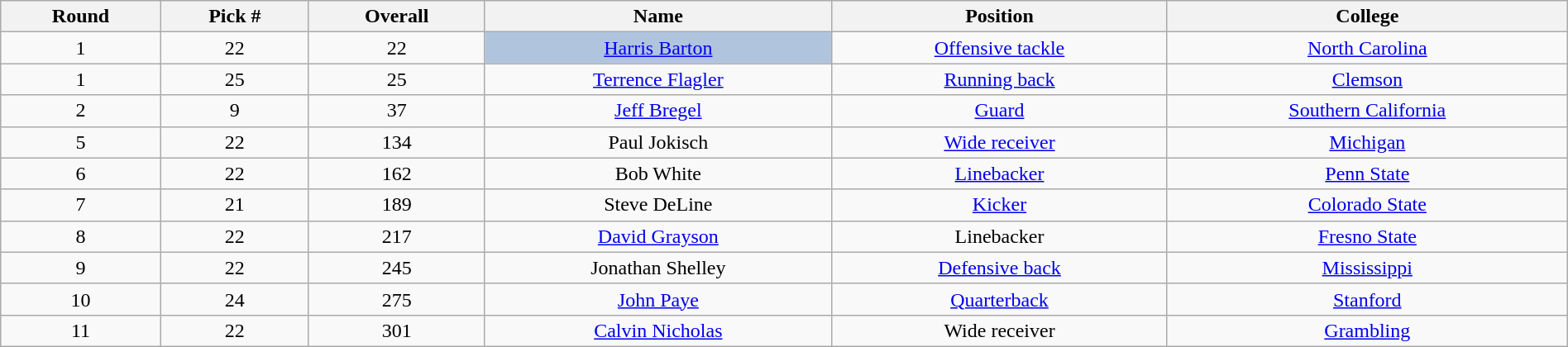<table class="wikitable sortable sortable" style="width: 100%; text-align:center">
<tr>
<th>Round</th>
<th>Pick #</th>
<th>Overall</th>
<th>Name</th>
<th>Position</th>
<th>College</th>
</tr>
<tr>
<td>1</td>
<td>22</td>
<td>22</td>
<td bgcolor=lightsteelblue><a href='#'>Harris Barton</a></td>
<td><a href='#'>Offensive tackle</a></td>
<td><a href='#'>North Carolina</a></td>
</tr>
<tr>
<td>1</td>
<td>25</td>
<td>25</td>
<td><a href='#'>Terrence Flagler</a></td>
<td><a href='#'>Running back</a></td>
<td><a href='#'>Clemson</a></td>
</tr>
<tr>
<td>2</td>
<td>9</td>
<td>37</td>
<td><a href='#'>Jeff Bregel</a></td>
<td><a href='#'>Guard</a></td>
<td><a href='#'>Southern California</a></td>
</tr>
<tr>
<td>5</td>
<td>22</td>
<td>134</td>
<td>Paul Jokisch</td>
<td><a href='#'>Wide receiver</a></td>
<td><a href='#'>Michigan</a></td>
</tr>
<tr>
<td>6</td>
<td>22</td>
<td>162</td>
<td>Bob White</td>
<td><a href='#'>Linebacker</a></td>
<td><a href='#'>Penn State</a></td>
</tr>
<tr>
<td>7</td>
<td>21</td>
<td>189</td>
<td>Steve DeLine</td>
<td><a href='#'>Kicker</a></td>
<td><a href='#'>Colorado State</a></td>
</tr>
<tr>
<td>8</td>
<td>22</td>
<td>217</td>
<td><a href='#'>David Grayson</a></td>
<td>Linebacker</td>
<td><a href='#'>Fresno State</a></td>
</tr>
<tr>
<td>9</td>
<td>22</td>
<td>245</td>
<td>Jonathan Shelley</td>
<td><a href='#'>Defensive back</a></td>
<td><a href='#'>Mississippi</a></td>
</tr>
<tr>
<td>10</td>
<td>24</td>
<td>275</td>
<td><a href='#'>John Paye</a></td>
<td><a href='#'>Quarterback</a></td>
<td><a href='#'>Stanford</a></td>
</tr>
<tr>
<td>11</td>
<td>22</td>
<td>301</td>
<td><a href='#'>Calvin Nicholas</a></td>
<td>Wide receiver</td>
<td><a href='#'>Grambling</a></td>
</tr>
</table>
